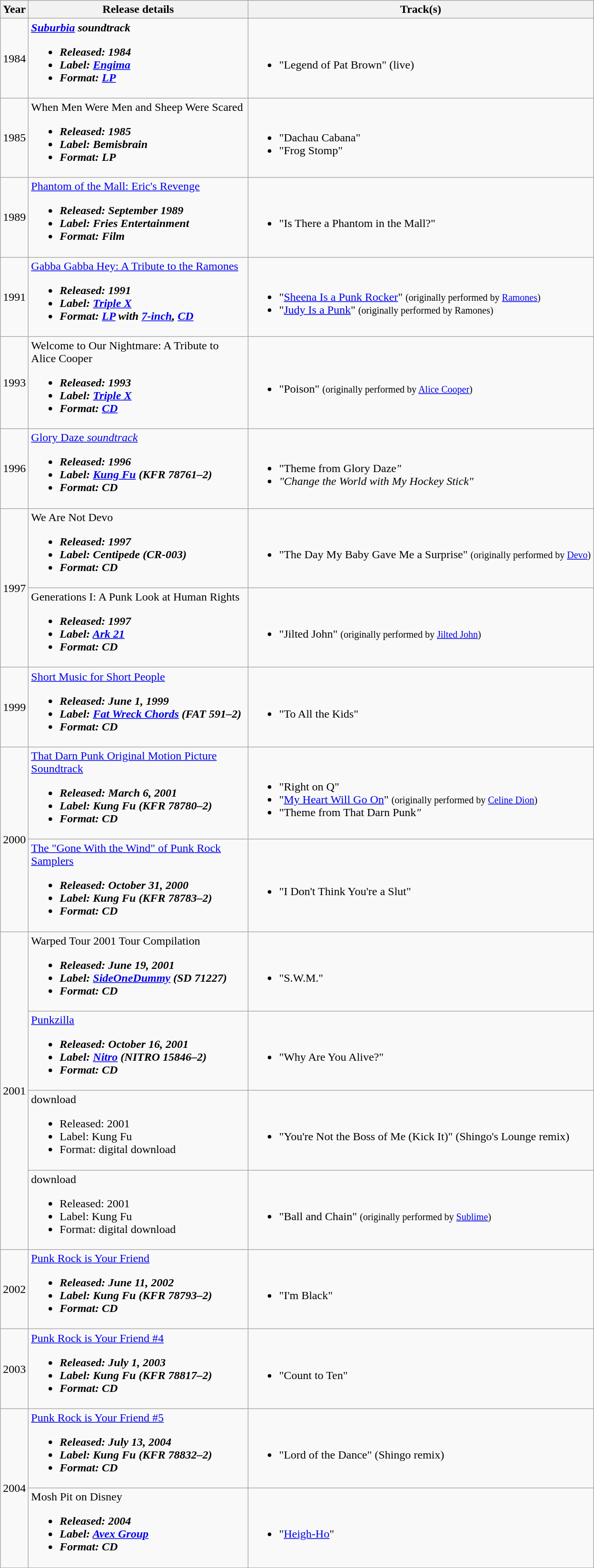<table class ="wikitable">
<tr>
<th>Year</th>
<th width="300">Release details</th>
<th>Track(s)</th>
</tr>
<tr>
<td>1984</td>
<td><strong><em><a href='#'>Suburbia</a><em> soundtrack<strong><br><ul><li>Released: 1984</li><li>Label: <a href='#'>Engima</a></li><li>Format: <a href='#'>LP</a></li></ul></td>
<td><br><ul><li>"Legend of Pat Brown" (live)</li></ul></td>
</tr>
<tr>
<td>1985</td>
<td></em></strong>When Men Were Men and Sheep Were Scared<strong><em><br><ul><li>Released: 1985</li><li>Label: Bemisbrain</li><li>Format: LP</li></ul></td>
<td><br><ul><li>"Dachau Cabana"</li><li>"Frog Stomp"</li></ul></td>
</tr>
<tr>
<td>1989</td>
<td></em></strong><a href='#'>Phantom of the Mall: Eric's Revenge</a><strong><em><br><ul><li>Released: September 1989</li><li>Label: Fries Entertainment</li><li>Format: Film</li></ul></td>
<td><br><ul><li>"Is There a Phantom in the Mall?"</li></ul></td>
</tr>
<tr>
<td>1991</td>
<td></em></strong><a href='#'>Gabba Gabba Hey: A Tribute to the Ramones</a><strong><em><br><ul><li>Released: 1991</li><li>Label: <a href='#'>Triple X</a></li><li>Format: <a href='#'>LP</a> with <a href='#'>7-inch</a>, <a href='#'>CD</a></li></ul></td>
<td><br><ul><li>"<a href='#'>Sheena Is a Punk Rocker</a>" <small>(originally performed by <a href='#'>Ramones</a>)</small></li><li>"<a href='#'>Judy Is a Punk</a>" <small>(originally performed by Ramones)</small></li></ul></td>
</tr>
<tr>
<td>1993</td>
<td></em></strong>Welcome to Our Nightmare: A Tribute to Alice Cooper<strong><em><br><ul><li>Released: 1993</li><li>Label: <a href='#'>Triple X</a></li><li>Format: <a href='#'>CD</a></li></ul></td>
<td><br><ul><li>"Poison" <small>(originally performed by <a href='#'>Alice Cooper</a>)</small></li></ul></td>
</tr>
<tr>
<td>1996</td>
<td></strong><a href='#'></em>Glory Daze<em> soundtrack</a><strong><br><ul><li>Released: 1996</li><li>Label: <a href='#'>Kung Fu</a> (KFR 78761–2)</li><li>Format: CD</li></ul></td>
<td><br><ul><li>"Theme from </em>Glory Daze<em>"</li><li>"Change the World with My Hockey Stick"</li></ul></td>
</tr>
<tr>
<td align="center" rowspan="2">1997</td>
<td></em></strong>We Are Not Devo<strong><em><br><ul><li>Released: 1997</li><li>Label: Centipede (CR-003)</li><li>Format: CD</li></ul></td>
<td><br><ul><li>"The Day My Baby Gave Me a Surprise" <small>(originally performed by <a href='#'>Devo</a>)</small></li></ul></td>
</tr>
<tr>
<td></em></strong>Generations I: A Punk Look at Human Rights<strong><em><br><ul><li>Released: 1997</li><li>Label: <a href='#'>Ark 21</a></li><li>Format: CD</li></ul></td>
<td><br><ul><li>"Jilted John" <small>(originally performed by <a href='#'>Jilted John</a>)</small></li></ul></td>
</tr>
<tr>
<td>1999</td>
<td></em></strong><a href='#'>Short Music for Short People</a><strong><em><br><ul><li>Released: June 1, 1999</li><li>Label: <a href='#'>Fat Wreck Chords</a> (FAT 591–2)</li><li>Format: CD</li></ul></td>
<td><br><ul><li>"To All the Kids"</li></ul></td>
</tr>
<tr>
<td align="center" rowspan="2">2000</td>
<td></em></strong><a href='#'>That Darn Punk Original Motion Picture Soundtrack</a><strong><em><br><ul><li>Released: March 6, 2001</li><li>Label: Kung Fu (KFR 78780–2)</li><li>Format: CD</li></ul></td>
<td><br><ul><li>"Right on Q"</li><li>"<a href='#'>My Heart Will Go On</a>" <small>(originally performed by <a href='#'>Celine Dion</a>)</small></li><li>"Theme from </em>That Darn Punk<em>"</li></ul></td>
</tr>
<tr>
<td></em></strong><a href='#'>The "Gone With the Wind" of Punk Rock Samplers</a><strong><em><br><ul><li>Released: October 31, 2000</li><li>Label: Kung Fu (KFR 78783–2)</li><li>Format: CD</li></ul></td>
<td><br><ul><li>"I Don't Think You're a Slut"</li></ul></td>
</tr>
<tr>
<td align="center" rowspan="4">2001</td>
<td></em></strong>Warped Tour 2001 Tour Compilation<strong><em><br><ul><li>Released: June 19, 2001</li><li>Label: <a href='#'>SideOneDummy</a> (SD 71227)</li><li>Format: CD</li></ul></td>
<td><br><ul><li>"S.W.M."</li></ul></td>
</tr>
<tr>
<td></em></strong><a href='#'>Punkzilla</a><strong><em><br><ul><li>Released: October 16, 2001</li><li>Label: <a href='#'>Nitro</a> (NITRO 15846–2)</li><li>Format: CD</li></ul></td>
<td><br><ul><li>"Why Are You Alive?"</li></ul></td>
</tr>
<tr>
<td>download<br><ul><li>Released: 2001</li><li>Label: Kung Fu</li><li>Format: digital download</li></ul></td>
<td><br><ul><li>"You're Not the Boss of Me (Kick It)" (Shingo's Lounge remix)</li></ul></td>
</tr>
<tr>
<td>download<br><ul><li>Released: 2001</li><li>Label: Kung Fu</li><li>Format: digital download</li></ul></td>
<td><br><ul><li>"Ball and Chain" <small>(originally performed by <a href='#'>Sublime</a>)</small></li></ul></td>
</tr>
<tr>
<td>2002</td>
<td></em></strong><a href='#'>Punk Rock is Your Friend</a><strong><em><br><ul><li>Released: June 11, 2002</li><li>Label: Kung Fu (KFR 78793–2)</li><li>Format: CD</li></ul></td>
<td><br><ul><li>"I'm Black"</li></ul></td>
</tr>
<tr>
<td>2003</td>
<td></em></strong><a href='#'>Punk Rock is Your Friend #4</a><strong><em><br><ul><li>Released: July 1, 2003</li><li>Label: Kung Fu (KFR 78817–2)</li><li>Format: CD</li></ul></td>
<td><br><ul><li>"Count to Ten"</li></ul></td>
</tr>
<tr>
<td rowspan="2">2004</td>
<td></em></strong><a href='#'>Punk Rock is Your Friend #5</a><strong><em><br><ul><li>Released: July 13, 2004</li><li>Label: Kung Fu (KFR 78832–2)</li><li>Format: CD</li></ul></td>
<td><br><ul><li>"Lord of the Dance" (Shingo remix)</li></ul></td>
</tr>
<tr>
<td></em></strong>Mosh Pit on Disney<strong><em><br><ul><li>Released: 2004</li><li>Label: <a href='#'>Avex Group</a></li><li>Format: CD</li></ul></td>
<td><br><ul><li>"<a href='#'>Heigh-Ho</a>"</li></ul></td>
</tr>
<tr>
</tr>
</table>
